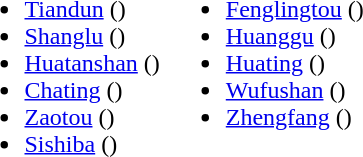<table>
<tr>
<td valign="top"><br><ul><li><a href='#'>Tiandun</a> ()</li><li><a href='#'>Shanglu</a> ()</li><li><a href='#'>Huatanshan</a> ()</li><li><a href='#'>Chating</a> ()</li><li><a href='#'>Zaotou</a> ()</li><li><a href='#'>Sishiba</a> ()</li></ul></td>
<td valign="top"><br><ul><li><a href='#'>Fenglingtou</a> ()</li><li><a href='#'>Huanggu</a> ()</li><li><a href='#'>Huating</a> ()</li><li><a href='#'>Wufushan</a> ()</li><li><a href='#'>Zhengfang</a> ()</li></ul></td>
</tr>
</table>
